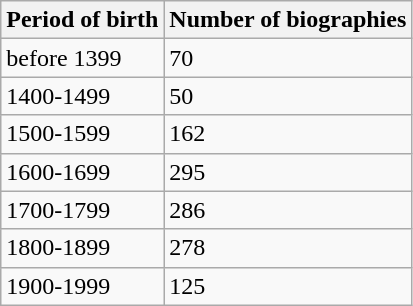<table class="wikitable sortable">
<tr>
<th scope="col">Period of birth</th>
<th scope="col">Number of biographies</th>
</tr>
<tr>
<td>before 1399</td>
<td>70</td>
</tr>
<tr>
<td>1400-1499</td>
<td>50</td>
</tr>
<tr>
<td>1500-1599</td>
<td>162</td>
</tr>
<tr>
<td>1600-1699</td>
<td>295</td>
</tr>
<tr>
<td>1700-1799</td>
<td>286</td>
</tr>
<tr>
<td>1800-1899</td>
<td>278</td>
</tr>
<tr>
<td>1900-1999</td>
<td>125</td>
</tr>
</table>
